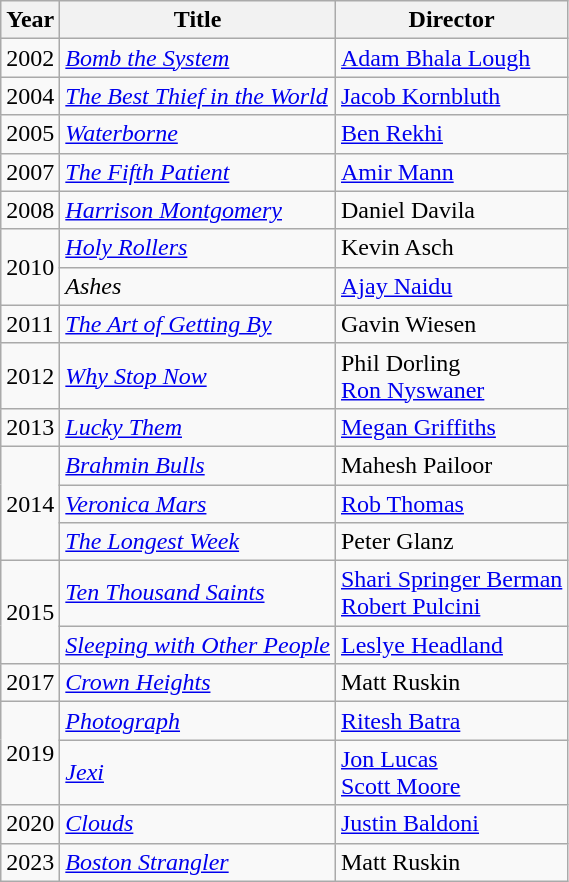<table class="wikitable">
<tr>
<th>Year</th>
<th>Title</th>
<th>Director</th>
</tr>
<tr>
<td>2002</td>
<td><em><a href='#'>Bomb the System</a></em></td>
<td><a href='#'>Adam Bhala Lough</a></td>
</tr>
<tr>
<td>2004</td>
<td><em><a href='#'>The Best Thief in the World</a></em></td>
<td><a href='#'>Jacob Kornbluth</a></td>
</tr>
<tr>
<td>2005</td>
<td><em><a href='#'>Waterborne</a></em></td>
<td><a href='#'>Ben Rekhi</a></td>
</tr>
<tr>
<td>2007</td>
<td><em><a href='#'>The Fifth Patient</a></em></td>
<td><a href='#'>Amir Mann</a></td>
</tr>
<tr>
<td>2008</td>
<td><em><a href='#'>Harrison Montgomery</a></em></td>
<td>Daniel Davila</td>
</tr>
<tr>
<td rowspan=2>2010</td>
<td><em><a href='#'>Holy Rollers</a></em></td>
<td>Kevin Asch</td>
</tr>
<tr>
<td><em>Ashes</em></td>
<td><a href='#'>Ajay Naidu</a></td>
</tr>
<tr>
<td>2011</td>
<td><em><a href='#'>The Art of Getting By</a></em></td>
<td>Gavin Wiesen</td>
</tr>
<tr>
<td>2012</td>
<td><em><a href='#'>Why Stop Now</a></em></td>
<td>Phil Dorling<br><a href='#'>Ron Nyswaner</a></td>
</tr>
<tr>
<td>2013</td>
<td><em><a href='#'>Lucky Them</a></em></td>
<td><a href='#'>Megan Griffiths</a></td>
</tr>
<tr>
<td rowspan=3>2014</td>
<td><em><a href='#'>Brahmin Bulls</a></em></td>
<td>Mahesh Pailoor</td>
</tr>
<tr>
<td><em><a href='#'>Veronica Mars</a></em></td>
<td><a href='#'>Rob Thomas</a></td>
</tr>
<tr>
<td><em><a href='#'>The Longest Week</a></em></td>
<td>Peter Glanz</td>
</tr>
<tr>
<td rowspan=2>2015</td>
<td><em><a href='#'>Ten Thousand Saints</a></em></td>
<td><a href='#'>Shari Springer Berman<br>Robert Pulcini</a></td>
</tr>
<tr>
<td><em><a href='#'>Sleeping with Other People</a></em></td>
<td><a href='#'>Leslye Headland</a></td>
</tr>
<tr>
<td>2017</td>
<td><em><a href='#'>Crown Heights</a></em></td>
<td>Matt Ruskin</td>
</tr>
<tr>
<td rowspan=2>2019</td>
<td><em><a href='#'>Photograph</a></em></td>
<td><a href='#'>Ritesh Batra</a></td>
</tr>
<tr>
<td><em><a href='#'>Jexi</a></em></td>
<td><a href='#'>Jon Lucas</a><br><a href='#'>Scott Moore</a></td>
</tr>
<tr>
<td>2020</td>
<td><em><a href='#'>Clouds</a></em></td>
<td><a href='#'>Justin Baldoni</a></td>
</tr>
<tr>
<td>2023</td>
<td><em><a href='#'>Boston Strangler</a></em></td>
<td>Matt Ruskin</td>
</tr>
</table>
